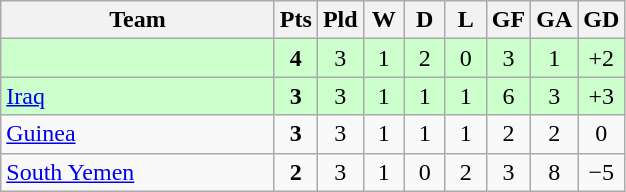<table class="wikitable" style="text-align:center;">
<tr>
<th width=175>Team</th>
<th style="width:20px;" abbr="Points">Pts</th>
<th style="width:20px;" abbr="Played">Pld</th>
<th style="width:20px;" abbr="Won">W</th>
<th style="width:20px;" abbr="Drawn">D</th>
<th style="width:20px;" abbr="Lost">L</th>
<th style="width:20px;" abbr="Goals for">GF</th>
<th style="width:20px;" abbr="Goals against">GA</th>
<th style="width:20px;" abbr="Goal difference">GD</th>
</tr>
<tr style="background:#cfc;">
<td style="text-align:left;"></td>
<td><strong>4</strong></td>
<td>3</td>
<td>1</td>
<td>2</td>
<td>0</td>
<td>3</td>
<td>1</td>
<td>+2</td>
</tr>
<tr style="background:#cfc;">
<td style="text-align:left;"> <a href='#'>Iraq</a></td>
<td><strong>3</strong></td>
<td>3</td>
<td>1</td>
<td>1</td>
<td>1</td>
<td>6</td>
<td>3</td>
<td>+3</td>
</tr>
<tr>
<td style="text-align:left;"> <a href='#'>Guinea</a></td>
<td><strong>3</strong></td>
<td>3</td>
<td>1</td>
<td>1</td>
<td>1</td>
<td>2</td>
<td>2</td>
<td>0</td>
</tr>
<tr>
<td style="text-align:left;"> <a href='#'>South Yemen</a></td>
<td><strong>2</strong></td>
<td>3</td>
<td>1</td>
<td>0</td>
<td>2</td>
<td>3</td>
<td>8</td>
<td>−5</td>
</tr>
</table>
